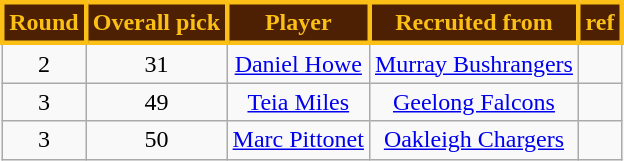<table class="wikitable" style="text-align:center">
<tr>
<th style="background:#4D2004; color:#FBBF15; border: solid #FBBF15">Round</th>
<th style="background:#4D2004; color:#FBBF15; border: solid #FBBF15">Overall pick</th>
<th style="background:#4D2004; color:#FBBF15; border: solid #FBBF15">Player</th>
<th style="background:#4D2004; color:#FBBF15; border: solid #FBBF15">Recruited from</th>
<th style="background:#4D2004; color:#FBBF15; border: solid #FBBF15">ref</th>
</tr>
<tr>
<td>2</td>
<td>31</td>
<td><a href='#'>Daniel Howe</a></td>
<td><a href='#'>Murray Bushrangers</a></td>
<td></td>
</tr>
<tr>
<td>3</td>
<td>49</td>
<td><a href='#'>Teia Miles</a></td>
<td><a href='#'>Geelong Falcons</a></td>
<td></td>
</tr>
<tr>
<td>3</td>
<td>50</td>
<td><a href='#'>Marc Pittonet</a></td>
<td><a href='#'>Oakleigh Chargers</a></td>
<td></td>
</tr>
</table>
